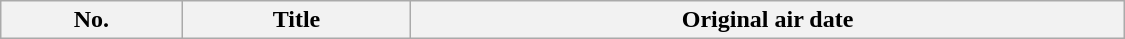<table class="wikitable plainrowheaders" width="750px">
<tr>
<th>No.</th>
<th>Title</th>
<th>Original air date<br>

</th>
</tr>
</table>
